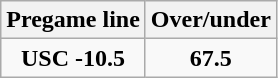<table class="wikitable">
<tr align="center">
<th style=>Pregame line</th>
<th style=>Over/under</th>
</tr>
<tr align="center">
<td><strong>USC -10.5</strong></td>
<td><strong>67.5</strong></td>
</tr>
</table>
